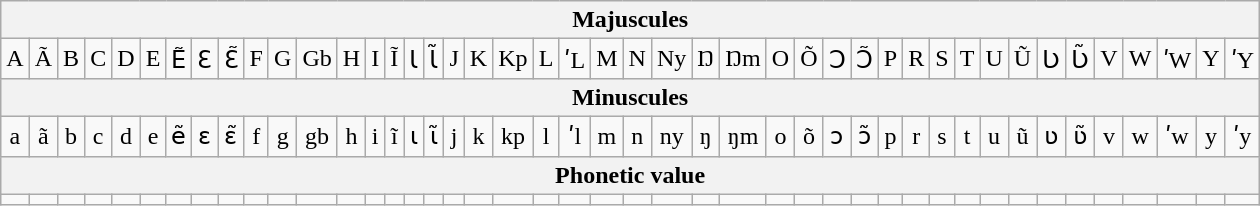<table class="wikitable" style=text-align:center>
<tr>
<th colspan="45">Majuscules</th>
</tr>
<tr>
<td>A</td>
<td>Ã</td>
<td>B</td>
<td>C</td>
<td>D</td>
<td>E</td>
<td>Ẽ</td>
<td>Ɛ</td>
<td>Ɛ̃</td>
<td>F</td>
<td>G</td>
<td>Gb</td>
<td>H</td>
<td>I</td>
<td>Ĩ</td>
<td>Ɩ</td>
<td>Ɩ̃</td>
<td>J</td>
<td>K</td>
<td>Kp</td>
<td>L</td>
<td>ʹL</td>
<td>M</td>
<td>N</td>
<td>Ny</td>
<td>Ŋ</td>
<td>Ŋm</td>
<td>O</td>
<td>Õ</td>
<td>Ɔ</td>
<td>Ɔ̃</td>
<td>P</td>
<td>R</td>
<td>S</td>
<td>T</td>
<td>U</td>
<td>Ũ</td>
<td>Ʋ</td>
<td>Ʋ̃</td>
<td>V</td>
<td>W</td>
<td>ʹW</td>
<td>Y</td>
<td>ʹY</td>
</tr>
<tr>
<th colspan="44">Minuscules</th>
</tr>
<tr>
<td>a</td>
<td>ã</td>
<td>b</td>
<td>c</td>
<td>d</td>
<td>e</td>
<td>ẽ</td>
<td>ɛ</td>
<td>ɛ̃</td>
<td>f</td>
<td>g</td>
<td>gb</td>
<td>h</td>
<td>i</td>
<td>ĩ</td>
<td>ɩ</td>
<td>ɩ̃</td>
<td>j</td>
<td>k</td>
<td>kp</td>
<td>l</td>
<td>ʹl</td>
<td>m</td>
<td>n</td>
<td>ny</td>
<td>ŋ</td>
<td>ŋm</td>
<td>o</td>
<td>õ</td>
<td>ɔ</td>
<td>ɔ̃</td>
<td>p</td>
<td>r</td>
<td>s</td>
<td>t</td>
<td>u</td>
<td>ũ</td>
<td>ʋ</td>
<td>ʋ̃</td>
<td>v</td>
<td>w</td>
<td>ʹw</td>
<td>y</td>
<td>ʹy</td>
</tr>
<tr>
<th colspan="44">Phonetic value</th>
</tr>
<tr>
<td></td>
<td></td>
<td></td>
<td></td>
<td></td>
<td></td>
<td></td>
<td></td>
<td></td>
<td></td>
<td></td>
<td></td>
<td></td>
<td></td>
<td></td>
<td></td>
<td></td>
<td></td>
<td></td>
<td></td>
<td></td>
<td></td>
<td></td>
<td></td>
<td></td>
<td></td>
<td></td>
<td></td>
<td></td>
<td></td>
<td></td>
<td></td>
<td></td>
<td></td>
<td></td>
<td></td>
<td></td>
<td></td>
<td></td>
<td></td>
<td></td>
<td></td>
<td></td>
<td></td>
</tr>
</table>
